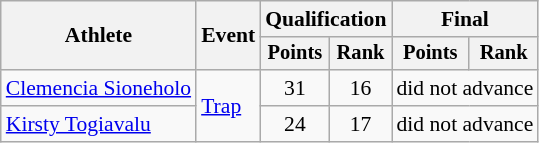<table class="wikitable" style="font-size:90%">
<tr>
<th rowspan=2>Athlete</th>
<th rowspan=2>Event</th>
<th colspan=2>Qualification</th>
<th colspan=2>Final</th>
</tr>
<tr style="font-size:95%">
<th>Points</th>
<th>Rank</th>
<th>Points</th>
<th>Rank</th>
</tr>
<tr align=center>
<td align=left><a href='#'>Clemencia Sioneholo</a></td>
<td align=left  rowspan="2"><a href='#'>Trap</a></td>
<td>31</td>
<td>16</td>
<td colspan=2>did not advance</td>
</tr>
<tr align=center>
<td align=left><a href='#'>Kirsty Togiavalu</a></td>
<td>24</td>
<td>17</td>
<td colspan=2>did not advance</td>
</tr>
</table>
